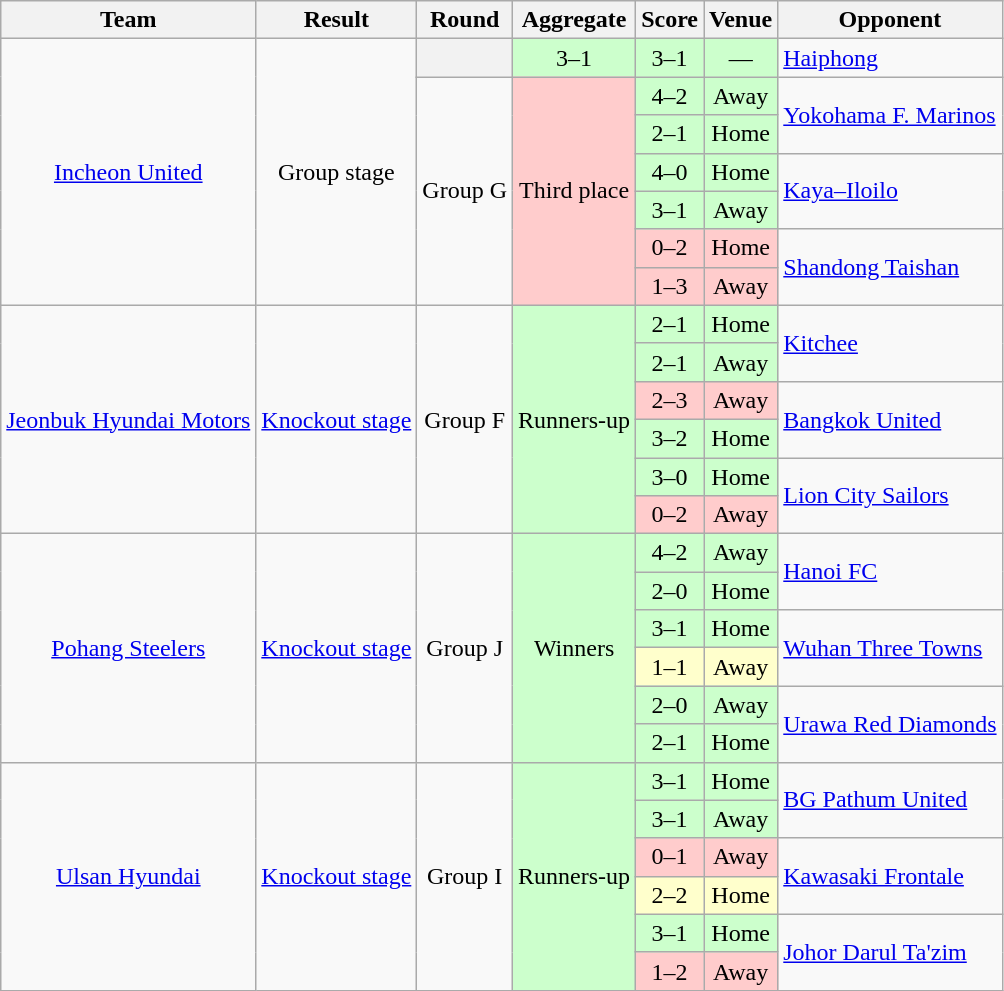<table class="wikitable" style="text-align:center;">
<tr>
<th>Team</th>
<th>Result</th>
<th>Round</th>
<th>Aggregate</th>
<th>Score</th>
<th>Venue</th>
<th>Opponent</th>
</tr>
<tr>
<td rowspan="7"><a href='#'>Incheon United</a></td>
<td rowspan="7">Group stage</td>
<th></th>
<td bgcolor="#cfc">3–1</td>
<td bgcolor="#cfc">3–1 </td>
<td bgcolor="#cfc">—</td>
<td align="left"> <a href='#'>Haiphong</a></td>
</tr>
<tr>
<td rowspan="6">Group G</td>
<td rowspan="6" bgcolor="#fcc">Third place</td>
<td bgcolor="#cfc">4–2</td>
<td bgcolor="#cfc">Away</td>
<td rowspan="2" align="left"> <a href='#'>Yokohama F. Marinos</a></td>
</tr>
<tr>
<td bgcolor="#cfc">2–1</td>
<td bgcolor="#cfc">Home</td>
</tr>
<tr>
<td bgcolor="#cfc">4–0</td>
<td bgcolor="#cfc">Home</td>
<td rowspan="2" align="left"> <a href='#'>Kaya–Iloilo</a></td>
</tr>
<tr>
<td bgcolor="#cfc">3–1</td>
<td bgcolor="#cfc">Away</td>
</tr>
<tr>
<td bgcolor="#fcc">0–2</td>
<td bgcolor="#fcc">Home</td>
<td rowspan="2" align="left"> <a href='#'>Shandong Taishan</a></td>
</tr>
<tr>
<td bgcolor="#fcc">1–3</td>
<td bgcolor="#fcc">Away</td>
</tr>
<tr>
<td rowspan="6"><a href='#'>Jeonbuk Hyundai Motors</a></td>
<td rowspan="6"><a href='#'>Knockout stage</a></td>
<td rowspan="6">Group F</td>
<td rowspan="6" bgcolor="#cfc">Runners-up</td>
<td bgcolor="#cfc">2–1</td>
<td bgcolor="#cfc">Home</td>
<td rowspan="2" align="left"> <a href='#'>Kitchee</a></td>
</tr>
<tr>
<td bgcolor="#cfc">2–1</td>
<td bgcolor="#cfc">Away</td>
</tr>
<tr>
<td bgcolor="#fcc">2–3</td>
<td bgcolor="#fcc">Away</td>
<td rowspan="2" align="left"> <a href='#'>Bangkok United</a></td>
</tr>
<tr>
<td bgcolor="#cfc">3–2</td>
<td bgcolor="#cfc">Home</td>
</tr>
<tr>
<td bgcolor="#cfc">3–0</td>
<td bgcolor="#cfc">Home</td>
<td rowspan="2" align="left"> <a href='#'>Lion City Sailors</a></td>
</tr>
<tr>
<td bgcolor="#fcc">0–2</td>
<td bgcolor="#fcc">Away</td>
</tr>
<tr>
<td rowspan="6"><a href='#'>Pohang Steelers</a></td>
<td rowspan="6"><a href='#'>Knockout stage</a></td>
<td rowspan="6">Group J</td>
<td rowspan="6" bgcolor="#cfc">Winners</td>
<td bgcolor="#cfc">4–2</td>
<td bgcolor="#cfc">Away</td>
<td rowspan="2" align="left"> <a href='#'>Hanoi FC</a></td>
</tr>
<tr>
<td bgcolor="#cfc">2–0</td>
<td bgcolor="#cfc">Home</td>
</tr>
<tr>
<td bgcolor="#cfc">3–1</td>
<td bgcolor="#cfc">Home</td>
<td rowspan="2" align="left"> <a href='#'>Wuhan Three Towns</a></td>
</tr>
<tr>
<td bgcolor="#ffc">1–1</td>
<td bgcolor="#ffc">Away</td>
</tr>
<tr>
<td bgcolor="#cfc">2–0</td>
<td bgcolor="#cfc">Away</td>
<td rowspan="2" align="left"> <a href='#'>Urawa Red Diamonds</a></td>
</tr>
<tr>
<td bgcolor="#cfc">2–1</td>
<td bgcolor="#cfc">Home</td>
</tr>
<tr>
<td rowspan="6"><a href='#'>Ulsan Hyundai</a></td>
<td rowspan="6"><a href='#'>Knockout stage</a></td>
<td rowspan="6">Group I</td>
<td rowspan="6" bgcolor="#cfc">Runners-up</td>
<td bgcolor="#cfc">3–1</td>
<td bgcolor="#cfc">Home</td>
<td rowspan="2" align="left"> <a href='#'>BG Pathum United</a></td>
</tr>
<tr>
<td bgcolor="#cfc">3–1</td>
<td bgcolor="#cfc">Away</td>
</tr>
<tr>
<td bgcolor="#fcc">0–1</td>
<td bgcolor="#fcc">Away</td>
<td rowspan="2" align="left"> <a href='#'>Kawasaki Frontale</a></td>
</tr>
<tr>
<td bgcolor="#ffc">2–2</td>
<td bgcolor="#ffc">Home</td>
</tr>
<tr>
<td bgcolor="#cfc">3–1</td>
<td bgcolor="#cfc">Home</td>
<td rowspan="2" align="left"> <a href='#'>Johor Darul Ta'zim</a></td>
</tr>
<tr>
<td bgcolor="#fcc">1–2</td>
<td bgcolor="#fcc">Away</td>
</tr>
</table>
